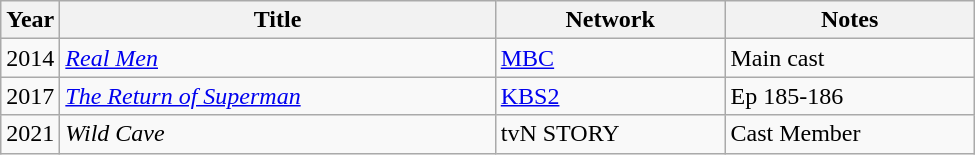<table class="wikitable" style="width:650px">
<tr>
<th width=10>Year</th>
<th>Title</th>
<th>Network</th>
<th>Notes</th>
</tr>
<tr>
<td>2014</td>
<td><em><a href='#'>Real Men</a></em></td>
<td><a href='#'>MBC</a></td>
<td>Main cast</td>
</tr>
<tr>
<td>2017</td>
<td><em><a href='#'>The Return of Superman</a></em></td>
<td><a href='#'>KBS2</a></td>
<td>Ep 185-186</td>
</tr>
<tr>
<td>2021</td>
<td><em>Wild Cave</em></td>
<td>tvN STORY</td>
<td>Cast Member  </td>
</tr>
</table>
